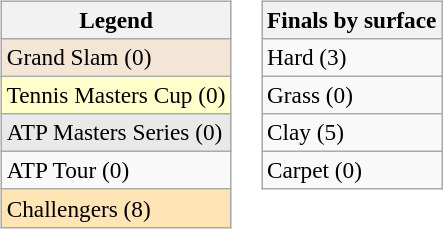<table>
<tr valign=top>
<td><br><table class=wikitable style=font-size:97%>
<tr>
<th>Legend</th>
</tr>
<tr bgcolor=f3e6d7>
<td>Grand Slam (0)</td>
</tr>
<tr bgcolor=ffffcc>
<td>Tennis Masters Cup (0)</td>
</tr>
<tr bgcolor=e9e9e9>
<td>ATP Masters Series (0)</td>
</tr>
<tr bgcolor=>
<td>ATP Tour (0)</td>
</tr>
<tr bgcolor=moccasin>
<td>Challengers (8)</td>
</tr>
</table>
</td>
<td><br><table class=wikitable style=font-size:97%>
<tr>
<th>Finals by surface</th>
</tr>
<tr>
<td>Hard (3)</td>
</tr>
<tr>
<td>Grass (0)</td>
</tr>
<tr>
<td>Clay (5)</td>
</tr>
<tr>
<td>Carpet (0)</td>
</tr>
</table>
</td>
</tr>
</table>
